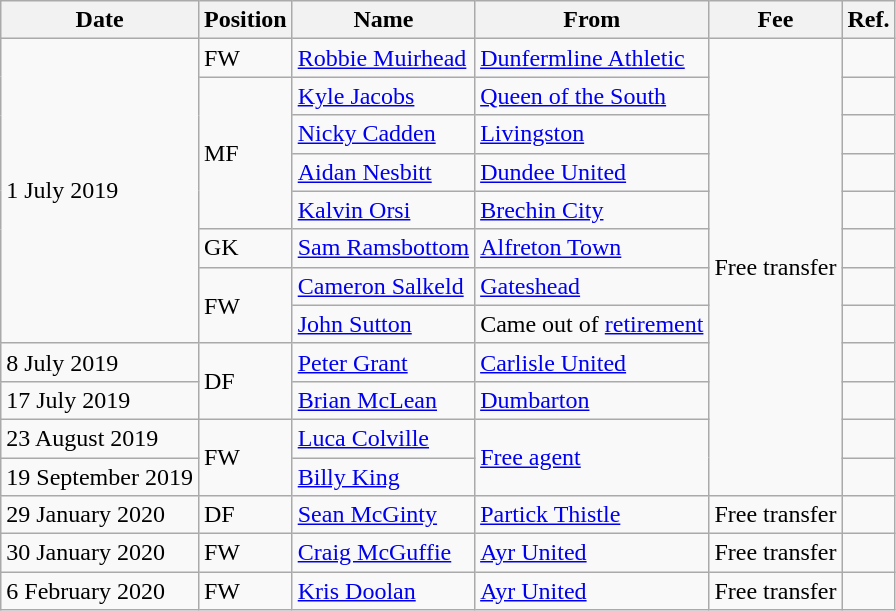<table class="wikitable">
<tr>
<th>Date</th>
<th>Position</th>
<th>Name</th>
<th>From</th>
<th>Fee</th>
<th>Ref.</th>
</tr>
<tr>
<td rowspan="8">1 July 2019</td>
<td>FW</td>
<td><a href='#'>Robbie Muirhead</a></td>
<td><a href='#'>Dunfermline Athletic</a></td>
<td rowspan="12">Free transfer</td>
<td></td>
</tr>
<tr>
<td rowspan="4">MF</td>
<td><a href='#'>Kyle Jacobs</a></td>
<td><a href='#'>Queen of the South</a></td>
<td></td>
</tr>
<tr>
<td><a href='#'>Nicky Cadden</a></td>
<td><a href='#'>Livingston</a></td>
<td></td>
</tr>
<tr>
<td><a href='#'>Aidan Nesbitt</a></td>
<td><a href='#'>Dundee United</a></td>
<td></td>
</tr>
<tr>
<td><a href='#'>Kalvin Orsi</a></td>
<td><a href='#'>Brechin City</a></td>
<td></td>
</tr>
<tr>
<td>GK</td>
<td><a href='#'>Sam Ramsbottom</a></td>
<td><a href='#'>Alfreton Town</a></td>
<td></td>
</tr>
<tr>
<td rowspan="2">FW</td>
<td><a href='#'>Cameron Salkeld</a></td>
<td><a href='#'>Gateshead</a></td>
<td></td>
</tr>
<tr>
<td><a href='#'>John Sutton</a></td>
<td>Came out of <a href='#'>retirement</a></td>
<td></td>
</tr>
<tr>
<td>8 July 2019</td>
<td rowspan="2">DF</td>
<td><a href='#'>Peter Grant</a></td>
<td><a href='#'>Carlisle United</a></td>
<td></td>
</tr>
<tr>
<td>17 July 2019</td>
<td><a href='#'>Brian McLean</a></td>
<td><a href='#'>Dumbarton</a></td>
<td></td>
</tr>
<tr>
<td>23 August 2019</td>
<td rowspan="2">FW</td>
<td><a href='#'>Luca Colville</a></td>
<td rowspan="2"><a href='#'>Free agent</a></td>
<td></td>
</tr>
<tr>
<td>19 September 2019</td>
<td><a href='#'>Billy King</a></td>
<td></td>
</tr>
<tr>
<td>29 January 2020</td>
<td>DF</td>
<td><a href='#'>Sean McGinty</a></td>
<td><a href='#'>Partick Thistle</a></td>
<td>Free transfer</td>
<td></td>
</tr>
<tr>
<td>30 January 2020</td>
<td>FW</td>
<td><a href='#'>Craig McGuffie</a></td>
<td><a href='#'>Ayr United</a></td>
<td>Free transfer</td>
<td></td>
</tr>
<tr>
<td>6 February 2020</td>
<td>FW</td>
<td><a href='#'>Kris Doolan</a></td>
<td><a href='#'>Ayr United</a></td>
<td>Free transfer</td>
<td></td>
</tr>
</table>
